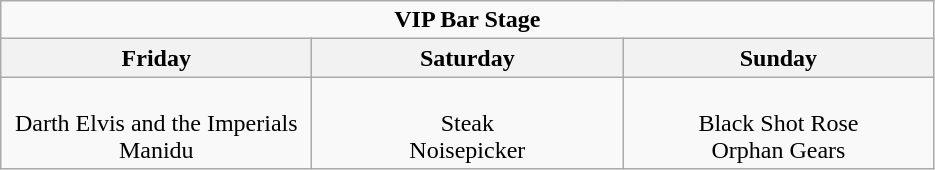<table class="wikitable">
<tr>
<td colspan="3" align="center"><strong>VIP Bar Stage</strong></td>
</tr>
<tr>
<th>Friday</th>
<th>Saturday</th>
<th>Sunday</th>
</tr>
<tr>
<td align="center" valign="top" width="200"><br>Darth Elvis and the Imperials<br>
Manidu</td>
<td align="center" valign="top" width="200"><br>Steak<br>
Noisepicker</td>
<td align="center" valign="top" width="200"><br>Black Shot Rose<br>
Orphan Gears</td>
</tr>
</table>
